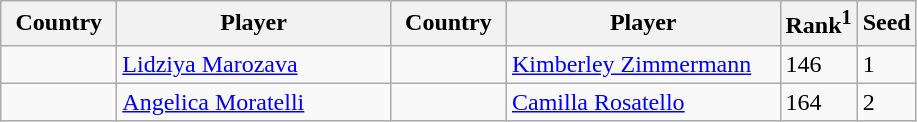<table class="sortable wikitable">
<tr>
<th width="70">Country</th>
<th width="175">Player</th>
<th width="70">Country</th>
<th width="175">Player</th>
<th>Rank<sup>1</sup></th>
<th>Seed</th>
</tr>
<tr>
<td></td>
<td><a href='#'>Lidziya Marozava</a></td>
<td></td>
<td><a href='#'>Kimberley Zimmermann</a></td>
<td>146</td>
<td>1</td>
</tr>
<tr>
<td></td>
<td><a href='#'>Angelica Moratelli</a></td>
<td></td>
<td><a href='#'>Camilla Rosatello</a></td>
<td>164</td>
<td>2</td>
</tr>
</table>
